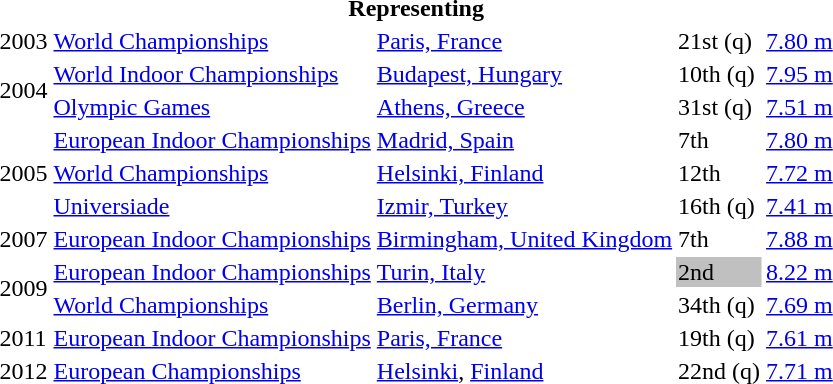<table>
<tr>
<th colspan="5">Representing </th>
</tr>
<tr>
<td>2003</td>
<td><a href='#'>World Championships</a></td>
<td><a href='#'>Paris, France</a></td>
<td>21st (q)</td>
<td><a href='#'>7.80 m</a></td>
</tr>
<tr>
<td rowspan=2>2004</td>
<td><a href='#'>World Indoor Championships</a></td>
<td><a href='#'>Budapest, Hungary</a></td>
<td>10th (q)</td>
<td><a href='#'>7.95 m</a></td>
</tr>
<tr>
<td><a href='#'>Olympic Games</a></td>
<td><a href='#'>Athens, Greece</a></td>
<td>31st (q)</td>
<td><a href='#'>7.51 m</a></td>
</tr>
<tr>
<td rowspan=3>2005</td>
<td><a href='#'>European Indoor Championships</a></td>
<td><a href='#'>Madrid, Spain</a></td>
<td>7th</td>
<td><a href='#'>7.80 m</a></td>
</tr>
<tr>
<td><a href='#'>World Championships</a></td>
<td><a href='#'>Helsinki, Finland</a></td>
<td>12th</td>
<td><a href='#'>7.72 m</a></td>
</tr>
<tr>
<td><a href='#'>Universiade</a></td>
<td><a href='#'>Izmir, Turkey</a></td>
<td>16th (q)</td>
<td><a href='#'>7.41 m</a></td>
</tr>
<tr>
<td>2007</td>
<td><a href='#'>European Indoor Championships</a></td>
<td><a href='#'>Birmingham, United Kingdom</a></td>
<td>7th</td>
<td><a href='#'>7.88 m</a></td>
</tr>
<tr>
<td rowspan=2>2009</td>
<td><a href='#'>European Indoor Championships</a></td>
<td><a href='#'>Turin, Italy</a></td>
<td bgcolor=silver>2nd</td>
<td><a href='#'>8.22 m</a></td>
</tr>
<tr>
<td><a href='#'>World Championships</a></td>
<td><a href='#'>Berlin, Germany</a></td>
<td>34th (q)</td>
<td><a href='#'>7.69 m</a></td>
</tr>
<tr>
<td>2011</td>
<td><a href='#'>European Indoor Championships</a></td>
<td><a href='#'>Paris, France</a></td>
<td>19th (q)</td>
<td><a href='#'>7.61 m</a></td>
</tr>
<tr>
<td>2012</td>
<td><a href='#'>European Championships</a></td>
<td><a href='#'>Helsinki</a>, <a href='#'>Finland</a></td>
<td>22nd (q)</td>
<td><a href='#'>7.71 m</a></td>
</tr>
</table>
